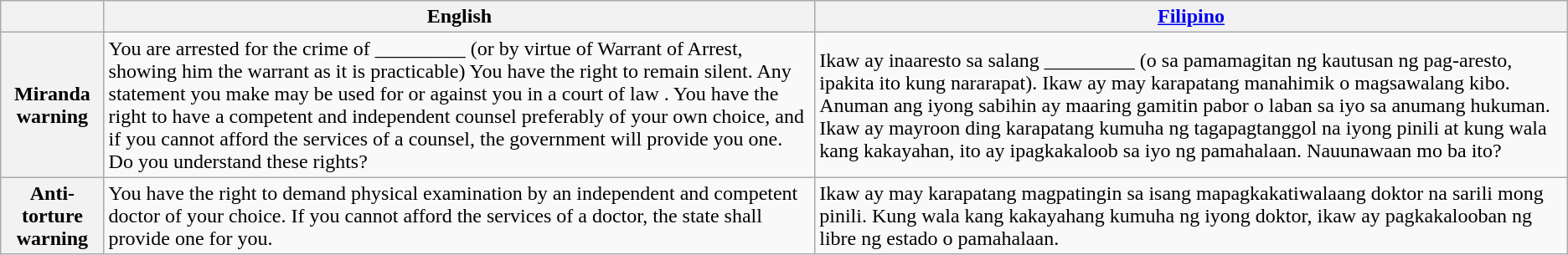<table class="wikitable">
<tr>
<th></th>
<th>English</th>
<th><a href='#'>Filipino</a></th>
</tr>
<tr>
<th>Miranda warning</th>
<td>You are arrested for the crime of _________ (or by virtue of Warrant of Arrest, showing him the warrant as it is practicable) You have the right to remain silent. Any statement you make may be used for or against you in a court of law . You have the right to have a competent and independent counsel preferably of your own choice, and if you cannot afford the services of a counsel, the government will provide you one. Do you understand these rights?</td>
<td>Ikaw ay inaaresto sa salang _________ (o sa pamamagitan ng kautusan ng pag-aresto, ipakita ito kung nararapat). Ikaw ay may karapatang manahimik o magsawalang kibo. Anuman ang iyong sabihin ay maaring gamitin pabor o laban sa iyo sa anumang hukuman. Ikaw ay mayroon ding karapatang kumuha ng tagapagtanggol na iyong pinili at kung wala kang kakayahan, ito ay ipagkakaloob sa iyo ng pamahalaan. Nauunawaan mo ba ito?</td>
</tr>
<tr>
<th>Anti-torture warning</th>
<td>You have the right to demand physical examination by an independent and competent doctor of your choice. If you cannot afford the services of a doctor, the state shall provide one for you.</td>
<td>Ikaw ay may karapatang magpatingin sa isang mapagkakatiwalaang doktor na sarili mong pinili. Kung wala kang kakayahang kumuha ng iyong doktor, ikaw ay pagkakalooban ng libre ng estado o pamahalaan.</td>
</tr>
</table>
